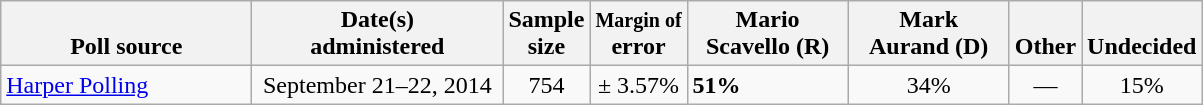<table class="wikitable">
<tr valign= bottom>
<th style="width:160px;">Poll source</th>
<th style="width:160px;">Date(s)<br>administered</th>
<th class=small>Sample<br>size</th>
<th><small>Margin of</small><br>error</th>
<th style="width:100px;">Mario<br>Scavello (R)</th>
<th style="width:100px;">Mark<br>Aurand (D)</th>
<th style="width:40px;">Other</th>
<th style="width:40px;">Undecided</th>
</tr>
<tr>
<td><a href='#'>Harper Polling</a></td>
<td style="text-align:center;">September 21–22, 2014</td>
<td style="text-align:center;">754</td>
<td style="text-align:center;">± 3.57%</td>
<td><strong>51%</strong></td>
<td style="text-align:center;">34%</td>
<td style="text-align:center;">—</td>
<td style="text-align:center;">15%</td>
</tr>
</table>
